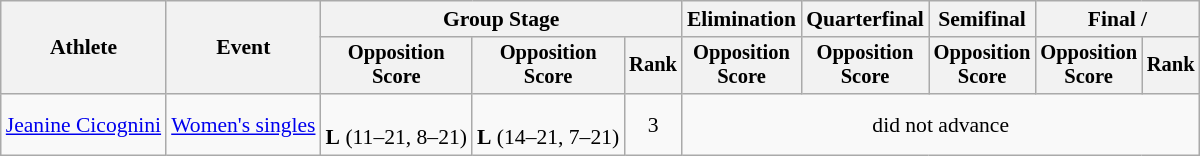<table class="wikitable" style="font-size:90%">
<tr>
<th rowspan=2>Athlete</th>
<th rowspan=2>Event</th>
<th colspan=3>Group Stage</th>
<th>Elimination</th>
<th>Quarterfinal</th>
<th>Semifinal</th>
<th colspan=2>Final / </th>
</tr>
<tr style="font-size:95%">
<th>Opposition<br>Score</th>
<th>Opposition<br>Score</th>
<th>Rank</th>
<th>Opposition<br>Score</th>
<th>Opposition<br>Score</th>
<th>Opposition<br>Score</th>
<th>Opposition<br>Score</th>
<th>Rank</th>
</tr>
<tr align=center>
<td align=left><a href='#'>Jeanine Cicognini</a></td>
<td align=left><a href='#'>Women's singles</a></td>
<td><br><strong>L</strong> (11–21, 8–21)</td>
<td><br><strong>L</strong> (14–21, 7–21)</td>
<td>3</td>
<td colspan=5>did not advance</td>
</tr>
</table>
